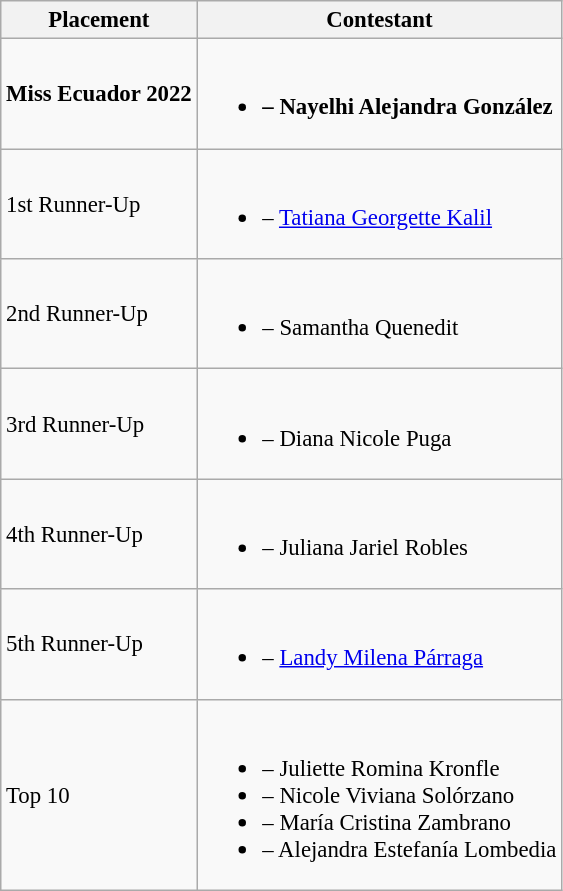<table class="wikitable sortable" style="font-size: 95%;">
<tr>
<th>Placement</th>
<th>Contestant</th>
</tr>
<tr>
<td><strong>Miss Ecuador 2022</strong></td>
<td><br><ul><li><strong> – Nayelhi Alejandra González</strong></li></ul></td>
</tr>
<tr>
<td>1st Runner-Up<br></td>
<td><br><ul><li> – <a href='#'>Tatiana Georgette Kalil</a></li></ul></td>
</tr>
<tr>
<td>2nd Runner-Up</td>
<td><br><ul><li> – Samantha Quenedit</li></ul></td>
</tr>
<tr>
<td>3rd Runner-Up</td>
<td><br><ul><li> – Diana Nicole Puga</li></ul></td>
</tr>
<tr>
<td>4th Runner-Up</td>
<td><br><ul><li> – Juliana Jariel Robles</li></ul></td>
</tr>
<tr>
<td>5th Runner-Up</td>
<td><br><ul><li> – <a href='#'>Landy Milena Párraga</a></li></ul></td>
</tr>
<tr>
<td>Top 10</td>
<td><br><ul><li> – Juliette Romina Kronfle</li><li> – Nicole Viviana Solórzano</li><li> – María Cristina Zambrano</li><li> – Alejandra Estefanía Lombedia</li></ul></td>
</tr>
</table>
